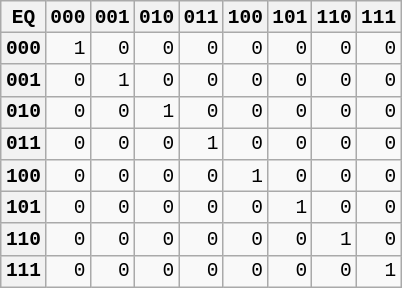<table class="wikitable" style="font-family: monospace; text-align: right; margin-left: auto; margin-right: auto; border: none;">
<tr>
<th>EQ</th>
<th>000</th>
<th>001</th>
<th>010</th>
<th>011</th>
<th>100</th>
<th>101</th>
<th>110</th>
<th>111</th>
</tr>
<tr>
<th>000</th>
<td>1</td>
<td>0</td>
<td>0</td>
<td>0</td>
<td>0</td>
<td>0</td>
<td>0</td>
<td>0</td>
</tr>
<tr>
<th>001</th>
<td>0</td>
<td>1</td>
<td>0</td>
<td>0</td>
<td>0</td>
<td>0</td>
<td>0</td>
<td>0</td>
</tr>
<tr>
<th>010</th>
<td>0</td>
<td>0</td>
<td>1</td>
<td>0</td>
<td>0</td>
<td>0</td>
<td>0</td>
<td>0</td>
</tr>
<tr>
<th>011</th>
<td>0</td>
<td>0</td>
<td>0</td>
<td>1</td>
<td>0</td>
<td>0</td>
<td>0</td>
<td>0</td>
</tr>
<tr>
<th>100</th>
<td>0</td>
<td>0</td>
<td>0</td>
<td>0</td>
<td>1</td>
<td>0</td>
<td>0</td>
<td>0</td>
</tr>
<tr>
<th>101</th>
<td>0</td>
<td>0</td>
<td>0</td>
<td>0</td>
<td>0</td>
<td>1</td>
<td>0</td>
<td>0</td>
</tr>
<tr>
<th>110</th>
<td>0</td>
<td>0</td>
<td>0</td>
<td>0</td>
<td>0</td>
<td>0</td>
<td>1</td>
<td>0</td>
</tr>
<tr>
<th>111</th>
<td>0</td>
<td>0</td>
<td>0</td>
<td>0</td>
<td>0</td>
<td>0</td>
<td>0</td>
<td>1</td>
</tr>
<tr>
</tr>
</table>
